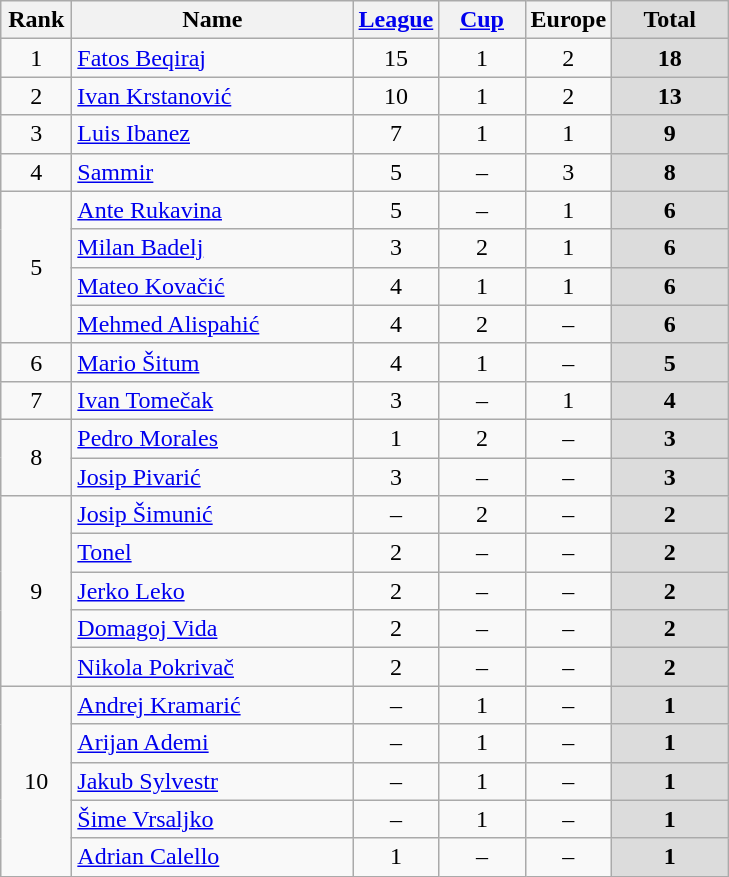<table class="wikitable" style="text-align: center;">
<tr>
<th width=40>Rank</th>
<th width=180>Name</th>
<th width=50><a href='#'>League</a></th>
<th width=50><a href='#'>Cup</a></th>
<th width=50>Europe</th>
<th width=70 style="background: #DCDCDC">Total</th>
</tr>
<tr>
<td rowspan=1>1</td>
<td style="text-align:left;"> <a href='#'>Fatos Beqiraj</a></td>
<td>15</td>
<td>1</td>
<td>2</td>
<th style="background: #DCDCDC">18</th>
</tr>
<tr>
<td rowspan=1>2</td>
<td style="text-align:left;"> <a href='#'>Ivan Krstanović</a></td>
<td>10</td>
<td>1</td>
<td>2</td>
<th style="background: #DCDCDC">13</th>
</tr>
<tr>
<td rowspan=1>3</td>
<td style="text-align:left;"> <a href='#'>Luis Ibanez</a></td>
<td>7</td>
<td>1</td>
<td>1</td>
<th style="background: #DCDCDC">9</th>
</tr>
<tr>
<td rowspan=1>4</td>
<td style="text-align:left;"> <a href='#'>Sammir</a></td>
<td>5</td>
<td>–</td>
<td>3</td>
<th style="background: #DCDCDC">8</th>
</tr>
<tr>
<td rowspan=4>5</td>
<td style="text-align:left;"> <a href='#'>Ante Rukavina</a></td>
<td>5</td>
<td>–</td>
<td>1</td>
<th style="background: #DCDCDC">6</th>
</tr>
<tr>
<td style="text-align:left;"> <a href='#'>Milan Badelj</a></td>
<td>3</td>
<td>2</td>
<td>1</td>
<th style="background: #DCDCDC">6</th>
</tr>
<tr>
<td style="text-align:left;"> <a href='#'>Mateo Kovačić</a></td>
<td>4</td>
<td>1</td>
<td>1</td>
<th style="background: #DCDCDC">6</th>
</tr>
<tr>
<td style="text-align:left;"> <a href='#'>Mehmed Alispahić</a></td>
<td>4</td>
<td>2</td>
<td>–</td>
<th style="background: #DCDCDC">6</th>
</tr>
<tr>
<td rowspan=1>6</td>
<td style="text-align:left;"> <a href='#'>Mario Šitum</a></td>
<td>4</td>
<td>1</td>
<td>–</td>
<th style="background: #DCDCDC">5</th>
</tr>
<tr>
<td rowspan=1>7</td>
<td style="text-align:left;"> <a href='#'>Ivan Tomečak</a></td>
<td>3</td>
<td>–</td>
<td>1</td>
<th style="background: #DCDCDC">4</th>
</tr>
<tr>
<td rowspan=2>8</td>
<td style="text-align:left;"> <a href='#'>Pedro Morales</a></td>
<td>1</td>
<td>2</td>
<td>–</td>
<th style="background: #DCDCDC">3</th>
</tr>
<tr>
<td style="text-align:left;"> <a href='#'>Josip Pivarić</a></td>
<td>3</td>
<td>–</td>
<td>–</td>
<th style="background: #DCDCDC">3</th>
</tr>
<tr>
<td rowspan=5>9</td>
<td style="text-align:left;"> <a href='#'>Josip Šimunić</a></td>
<td>–</td>
<td>2</td>
<td>–</td>
<th style="background: #DCDCDC">2</th>
</tr>
<tr>
<td style="text-align:left;"> <a href='#'>Tonel</a></td>
<td>2</td>
<td>–</td>
<td>–</td>
<th style="background: #DCDCDC">2</th>
</tr>
<tr>
<td style="text-align:left;"> <a href='#'>Jerko Leko</a></td>
<td>2</td>
<td>–</td>
<td>–</td>
<th style="background: #DCDCDC">2</th>
</tr>
<tr>
<td style="text-align:left;"> <a href='#'>Domagoj Vida</a></td>
<td>2</td>
<td>–</td>
<td>–</td>
<th style="background: #DCDCDC">2</th>
</tr>
<tr>
<td style="text-align:left;"> <a href='#'>Nikola Pokrivač</a></td>
<td>2</td>
<td>–</td>
<td>–</td>
<th style="background: #DCDCDC">2</th>
</tr>
<tr>
<td rowspan=5>10</td>
<td style="text-align:left;"> <a href='#'>Andrej Kramarić</a></td>
<td>–</td>
<td>1</td>
<td>–</td>
<th style="background: #DCDCDC">1</th>
</tr>
<tr>
<td style="text-align:left;"> <a href='#'>Arijan Ademi</a></td>
<td>–</td>
<td>1</td>
<td>–</td>
<th style="background: #DCDCDC">1</th>
</tr>
<tr>
<td style="text-align:left;"> <a href='#'>Jakub Sylvestr</a></td>
<td>–</td>
<td>1</td>
<td>–</td>
<th style="background: #DCDCDC">1</th>
</tr>
<tr>
<td style="text-align:left;"> <a href='#'>Šime Vrsaljko</a></td>
<td>–</td>
<td>1</td>
<td>–</td>
<th style="background: #DCDCDC">1</th>
</tr>
<tr>
<td style="text-align:left;"> <a href='#'>Adrian Calello</a></td>
<td>1</td>
<td>–</td>
<td>–</td>
<th style="background: #DCDCDC">1</th>
</tr>
</table>
